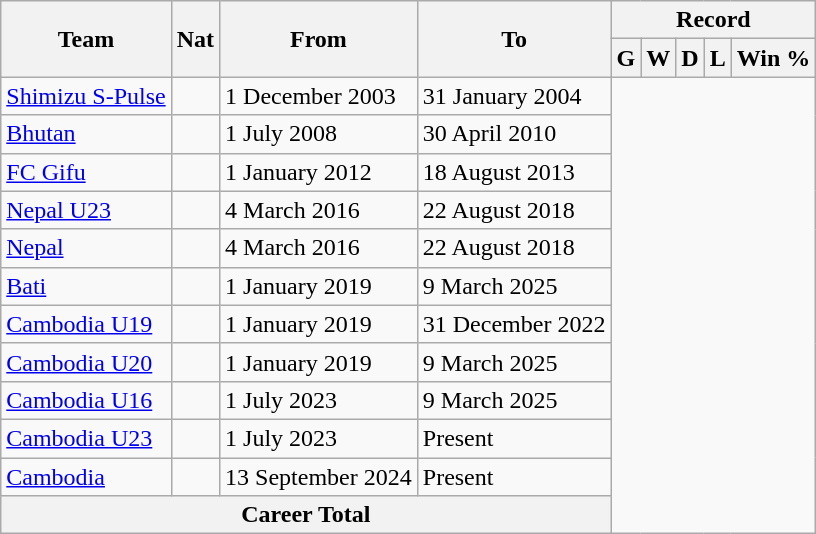<table class="wikitable" style="text-align: center">
<tr>
<th rowspan="2">Team</th>
<th rowspan="2">Nat</th>
<th rowspan="2">From</th>
<th rowspan="2">To</th>
<th colspan="5">Record</th>
</tr>
<tr>
<th>G</th>
<th>W</th>
<th>D</th>
<th>L</th>
<th>Win %</th>
</tr>
<tr>
<td align=left><a href='#'>Shimizu S-Pulse</a></td>
<td></td>
<td align=left>1 December 2003</td>
<td align=left>31 January 2004<br></td>
</tr>
<tr>
<td align=left><a href='#'>Bhutan</a></td>
<td></td>
<td align=left>1 July 2008</td>
<td align=left>30 April 2010<br></td>
</tr>
<tr>
<td align=left><a href='#'>FC Gifu</a></td>
<td></td>
<td align=left>1 January 2012</td>
<td align=left>18 August 2013<br></td>
</tr>
<tr>
<td align=left><a href='#'>Nepal U23</a></td>
<td></td>
<td align=left>4 March 2016</td>
<td align=left>22 August 2018<br></td>
</tr>
<tr>
<td align=left><a href='#'>Nepal</a></td>
<td></td>
<td align=left>4 March 2016</td>
<td align=left>22 August 2018<br></td>
</tr>
<tr>
<td align=left><a href='#'>Bati</a></td>
<td></td>
<td align=left>1 January 2019</td>
<td align=left>9 March 2025<br></td>
</tr>
<tr>
<td align=left><a href='#'>Cambodia U19</a></td>
<td></td>
<td align=left>1 January 2019</td>
<td align=left>31 December 2022<br></td>
</tr>
<tr>
<td align=left><a href='#'>Cambodia U20</a></td>
<td></td>
<td align=left>1 January 2019</td>
<td align=left>9 March 2025<br></td>
</tr>
<tr>
<td align=left><a href='#'>Cambodia U16</a></td>
<td></td>
<td align=left>1 July 2023</td>
<td align=left>9 March 2025<br></td>
</tr>
<tr>
<td align=left><a href='#'>Cambodia U23</a></td>
<td></td>
<td align=left>1 July 2023</td>
<td align=left>Present<br></td>
</tr>
<tr>
<td align=left><a href='#'>Cambodia</a></td>
<td></td>
<td align=left>13 September 2024</td>
<td align=left>Present<br></td>
</tr>
<tr>
<th colspan="4">Career Total<br></th>
</tr>
</table>
